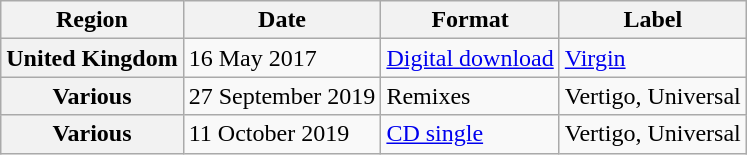<table class="wikitable plainrowheaders">
<tr>
<th>Region</th>
<th>Date</th>
<th>Format</th>
<th>Label</th>
</tr>
<tr>
<th scope="row">United Kingdom</th>
<td>16 May 2017</td>
<td><a href='#'>Digital download</a></td>
<td><a href='#'>Virgin</a></td>
</tr>
<tr>
<th scope="row">Various</th>
<td>27 September 2019</td>
<td>Remixes</td>
<td>Vertigo, Universal</td>
</tr>
<tr>
<th scope="row">Various</th>
<td>11 October 2019</td>
<td><a href='#'>CD single</a></td>
<td>Vertigo, Universal</td>
</tr>
</table>
